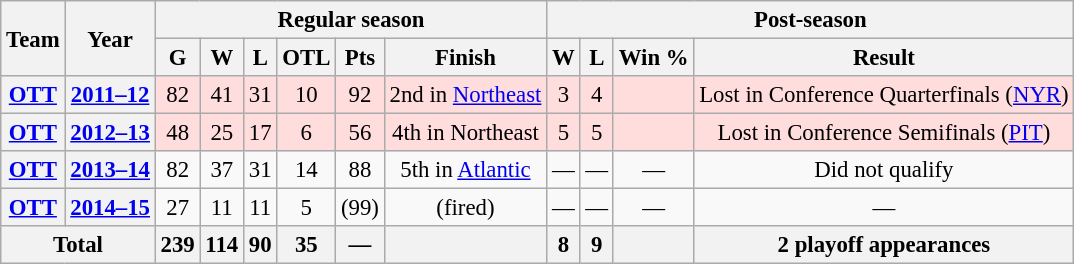<table class="wikitable" style="font-size: 95%; text-align:center;">
<tr>
<th rowspan="2">Team</th>
<th rowspan="2">Year</th>
<th colspan="6">Regular season</th>
<th colspan="4">Post-season</th>
</tr>
<tr>
<th>G</th>
<th>W</th>
<th>L</th>
<th>OTL</th>
<th>Pts</th>
<th>Finish</th>
<th>W</th>
<th>L</th>
<th>Win %</th>
<th>Result</th>
</tr>
<tr style="background:#fdd;">
<th><a href='#'>OTT</a></th>
<th><a href='#'>2011–12</a></th>
<td>82</td>
<td>41</td>
<td>31</td>
<td>10</td>
<td>92</td>
<td>2nd in <a href='#'>Northeast</a></td>
<td>3</td>
<td>4</td>
<td></td>
<td>Lost in Conference Quarterfinals (<a href='#'>NYR</a>)</td>
</tr>
<tr style="background:#fdd;">
<th><a href='#'>OTT</a></th>
<th><a href='#'>2012–13</a></th>
<td>48</td>
<td>25</td>
<td>17</td>
<td>6</td>
<td>56</td>
<td>4th in Northeast</td>
<td>5</td>
<td>5</td>
<td></td>
<td>Lost in Conference Semifinals (<a href='#'>PIT</a>)</td>
</tr>
<tr>
<th><a href='#'>OTT</a></th>
<th><a href='#'>2013–14</a></th>
<td>82</td>
<td>37</td>
<td>31</td>
<td>14</td>
<td>88</td>
<td>5th in <a href='#'>Atlantic</a></td>
<td>—</td>
<td>—</td>
<td>—</td>
<td>Did not qualify</td>
</tr>
<tr>
<th><a href='#'>OTT</a></th>
<th><a href='#'>2014–15</a></th>
<td>27</td>
<td>11</td>
<td>11</td>
<td>5</td>
<td>(99)</td>
<td>(fired)</td>
<td>—</td>
<td>—</td>
<td>—</td>
<td>—</td>
</tr>
<tr>
<th colspan="2">Total</th>
<th>239</th>
<th>114</th>
<th>90</th>
<th>35</th>
<th>—</th>
<th></th>
<th>8</th>
<th>9</th>
<th></th>
<th>2 playoff appearances</th>
</tr>
</table>
